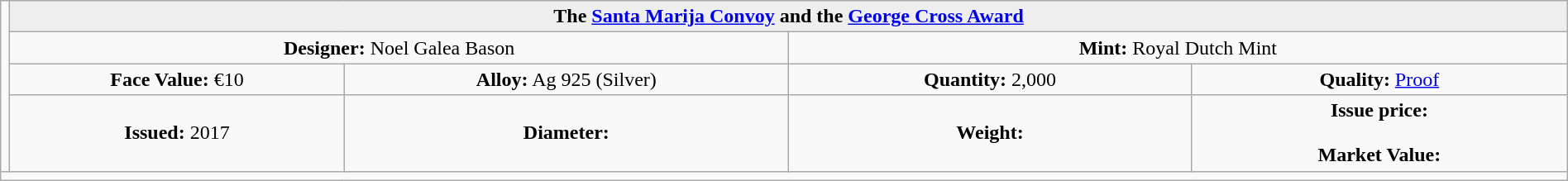<table class="wikitable" width=100%>
<tr>
<td rowspan=4 width="330px" nowrap align=center></td>
<th colspan="4" align=center style="background:#eeeeee;">The <a href='#'>Santa Marija Convoy</a> and the <a href='#'>George Cross Award</a></th>
</tr>
<tr>
<td colspan="2" width="50%" align=center><strong>Designer:</strong> Noel Galea Bason</td>
<td colspan="2" width="50%" align=center><strong>Mint:</strong> Royal Dutch Mint</td>
</tr>
<tr>
<td align=center><strong>Face Value:</strong> €10</td>
<td align=center><strong>Alloy:</strong> Ag 925 (Silver)</td>
<td align=center><strong>Quantity:</strong> 2,000</td>
<td align=center><strong>Quality:</strong> <a href='#'>Proof</a></td>
</tr>
<tr>
<td align=center><strong>Issued:</strong> 2017</td>
<td align=center><strong>Diameter:</strong> </td>
<td align=center><strong>Weight:</strong> </td>
<td align=center><strong>Issue price:</strong><br><br>
<strong>Market Value:</strong></td>
</tr>
<tr>
<td colspan="5" align=left></td>
</tr>
</table>
